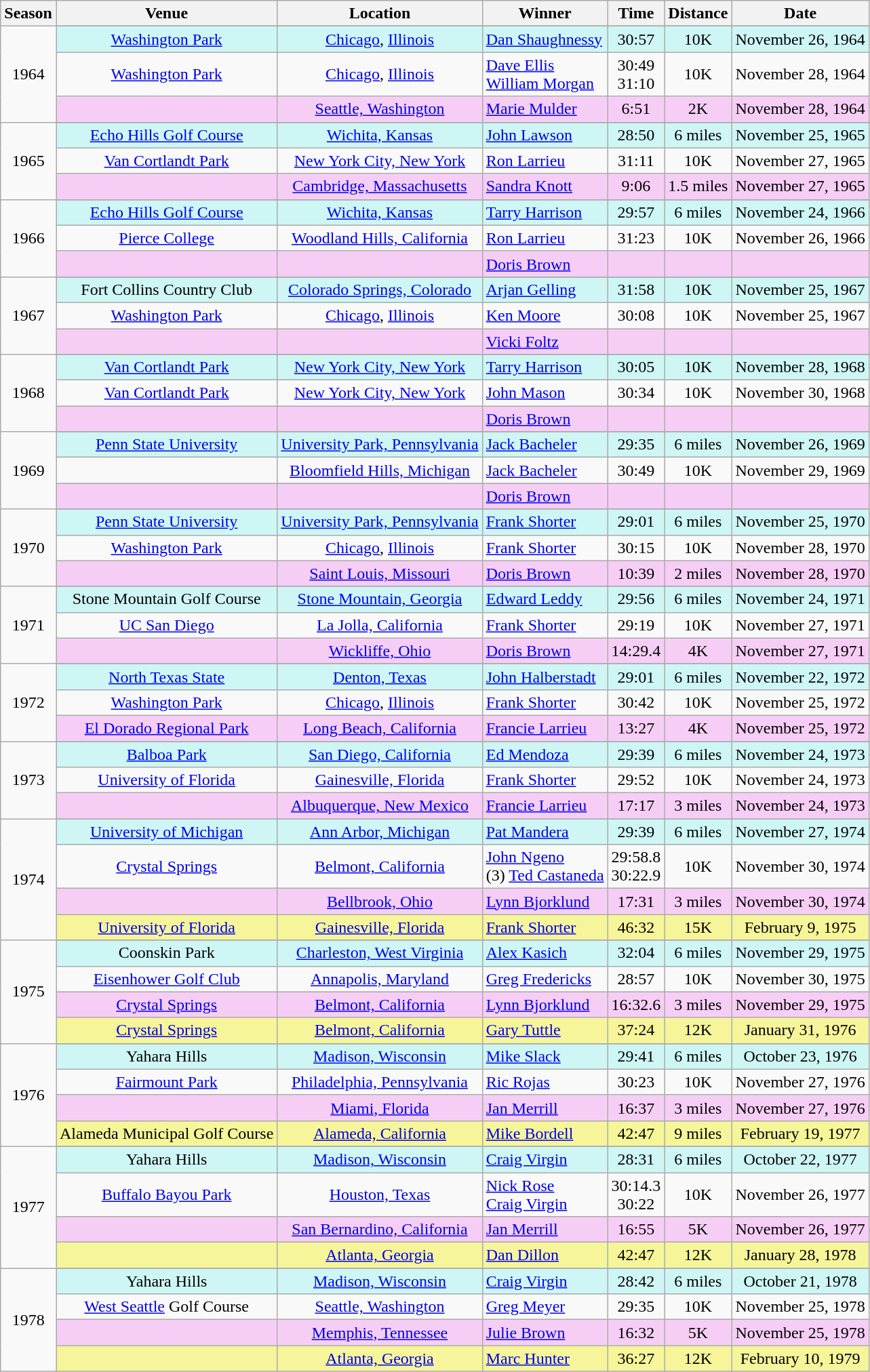<table class="wikitable" style="text-align:center">
<tr>
<th>Season</th>
<th>Venue</th>
<th>Location</th>
<th>Winner</th>
<th>Time</th>
<th>Distance</th>
<th>Date</th>
</tr>
<tr>
<td rowspan=4>1964</td>
</tr>
<tr style="background:#cef6f5;">
<td><a href='#'>Washington Park</a></td>
<td><a href='#'>Chicago</a>, <a href='#'>Illinois</a></td>
<td align=left><a href='#'>Dan Shaughnessy</a></td>
<td>30:57</td>
<td>10K</td>
<td>November 26, 1964</td>
</tr>
<tr>
<td><a href='#'>Washington Park</a></td>
<td><a href='#'>Chicago</a>, <a href='#'>Illinois</a></td>
<td align=left><a href='#'>Dave Ellis</a> <br><a href='#'>William Morgan</a></td>
<td>30:49<br>31:10</td>
<td>10K</td>
<td>November 28, 1964</td>
</tr>
<tr style="background:#f6cef5;">
<td></td>
<td><a href='#'>Seattle, Washington</a></td>
<td align=left><a href='#'>Marie Mulder</a></td>
<td>6:51</td>
<td>2K</td>
<td>November 28, 1964</td>
</tr>
<tr>
<td rowspan=4>1965</td>
</tr>
<tr style="background:#cef6f5;">
<td><a href='#'>Echo Hills Golf Course</a></td>
<td><a href='#'>Wichita, Kansas</a></td>
<td align=left><a href='#'>John Lawson</a></td>
<td>28:50</td>
<td>6 miles</td>
<td>November 25, 1965</td>
</tr>
<tr>
<td><a href='#'>Van Cortlandt Park</a></td>
<td><a href='#'>New York City, New York</a></td>
<td align=left><a href='#'>Ron Larrieu</a></td>
<td>31:11</td>
<td>10K</td>
<td>November 27, 1965</td>
</tr>
<tr style="background:#f6cef5;">
<td></td>
<td><a href='#'>Cambridge, Massachusetts</a></td>
<td align=left><a href='#'>Sandra Knott</a></td>
<td>9:06</td>
<td>1.5 miles</td>
<td>November 27, 1965</td>
</tr>
<tr>
<td rowspan=4>1966</td>
</tr>
<tr style="background:#cef6f5;">
<td><a href='#'>Echo Hills Golf Course</a></td>
<td><a href='#'>Wichita, Kansas</a></td>
<td align=left><a href='#'>Tarry Harrison</a></td>
<td>29:57</td>
<td>6 miles</td>
<td>November 24, 1966</td>
</tr>
<tr>
<td><a href='#'>Pierce College</a></td>
<td><a href='#'>Woodland Hills, California</a></td>
<td align=left><a href='#'>Ron Larrieu</a></td>
<td>31:23</td>
<td>10K</td>
<td>November 26, 1966</td>
</tr>
<tr style="background:#f6cef5;">
<td></td>
<td></td>
<td align=left><a href='#'>Doris Brown</a></td>
<td></td>
<td></td>
<td></td>
</tr>
<tr>
<td rowspan=4>1967</td>
</tr>
<tr style="background:#cef6f5;">
<td>Fort Collins Country Club</td>
<td><a href='#'>Colorado Springs, Colorado</a></td>
<td align=left><a href='#'>Arjan Gelling</a></td>
<td>31:58</td>
<td>10K</td>
<td>November 25, 1967</td>
</tr>
<tr>
<td><a href='#'>Washington Park</a></td>
<td><a href='#'>Chicago</a>, <a href='#'>Illinois</a></td>
<td align=left><a href='#'>Ken Moore</a></td>
<td>30:08</td>
<td>10K</td>
<td>November 25, 1967</td>
</tr>
<tr style="background:#f6cef5;">
<td></td>
<td></td>
<td align=left><a href='#'>Vicki Foltz</a></td>
<td></td>
<td></td>
<td></td>
</tr>
<tr>
<td rowspan=4>1968</td>
</tr>
<tr style="background:#cef6f5;">
<td><a href='#'>Van Cortlandt Park</a></td>
<td><a href='#'>New York City, New York</a></td>
<td align=left><a href='#'>Tarry Harrison</a></td>
<td>30:05</td>
<td>10K</td>
<td>November 28, 1968</td>
</tr>
<tr>
<td><a href='#'>Van Cortlandt Park</a></td>
<td><a href='#'>New York City, New York</a></td>
<td align=left><a href='#'>John Mason</a></td>
<td>30:34</td>
<td>10K</td>
<td>November 30, 1968</td>
</tr>
<tr style="background:#f6cef5;">
<td></td>
<td></td>
<td align=left><a href='#'>Doris Brown</a></td>
<td></td>
<td></td>
<td></td>
</tr>
<tr>
<td rowspan=4>1969</td>
</tr>
<tr style="background:#cef6f5;">
<td><a href='#'>Penn State University</a></td>
<td><a href='#'>University Park, Pennsylvania</a></td>
<td align=left><a href='#'>Jack Bacheler</a></td>
<td>29:35</td>
<td>6 miles</td>
<td>November 26, 1969</td>
</tr>
<tr>
<td></td>
<td><a href='#'>Bloomfield Hills, Michigan</a></td>
<td align=left><a href='#'>Jack Bacheler</a></td>
<td>30:49</td>
<td>10K</td>
<td>November 29, 1969</td>
</tr>
<tr style="background:#f6cef5;">
<td></td>
<td></td>
<td align=left><a href='#'>Doris Brown</a></td>
<td></td>
<td></td>
<td></td>
</tr>
<tr>
<td rowspan=4>1970</td>
</tr>
<tr style="background:#cef6f5;">
<td><a href='#'>Penn State University</a></td>
<td><a href='#'>University Park, Pennsylvania</a></td>
<td align=left><a href='#'>Frank Shorter</a></td>
<td>29:01</td>
<td>6 miles</td>
<td>November 25, 1970</td>
</tr>
<tr>
<td><a href='#'>Washington Park</a></td>
<td><a href='#'>Chicago</a>, <a href='#'>Illinois</a></td>
<td align=left><a href='#'>Frank Shorter</a></td>
<td>30:15</td>
<td>10K</td>
<td>November 28, 1970</td>
</tr>
<tr style="background:#f6cef5;">
<td></td>
<td><a href='#'>Saint Louis, Missouri</a></td>
<td align=left><a href='#'>Doris Brown</a></td>
<td>10:39</td>
<td>2 miles</td>
<td>November 28, 1970</td>
</tr>
<tr>
<td rowspan=4>1971</td>
</tr>
<tr style="background:#cef6f5;">
<td>Stone Mountain Golf Course</td>
<td><a href='#'>Stone Mountain, Georgia</a></td>
<td align=left><a href='#'>Edward Leddy</a></td>
<td>29:56</td>
<td>6 miles</td>
<td>November 24, 1971</td>
</tr>
<tr>
<td><a href='#'>UC San Diego</a></td>
<td><a href='#'>La Jolla, California</a></td>
<td align=left><a href='#'>Frank Shorter</a></td>
<td>29:19</td>
<td>10K</td>
<td>November 27, 1971</td>
</tr>
<tr style="background:#f6cef5;">
<td></td>
<td><a href='#'>Wickliffe, Ohio</a></td>
<td align=left><a href='#'>Doris Brown</a></td>
<td>14:29.4</td>
<td>4K</td>
<td>November 27, 1971</td>
</tr>
<tr>
<td rowspan=4>1972</td>
</tr>
<tr style="background:#cef6f5;">
<td><a href='#'>North Texas State</a></td>
<td><a href='#'>Denton, Texas</a></td>
<td align=left><a href='#'>John Halberstadt</a></td>
<td>29:01</td>
<td>6 miles</td>
<td>November 22, 1972</td>
</tr>
<tr>
<td><a href='#'>Washington Park</a></td>
<td><a href='#'>Chicago</a>, <a href='#'>Illinois</a></td>
<td align=left><a href='#'>Frank Shorter</a></td>
<td>30:42</td>
<td>10K</td>
<td>November 25, 1972</td>
</tr>
<tr style="background:#f6cef5;">
<td><a href='#'>El Dorado Regional Park</a></td>
<td><a href='#'>Long Beach, California</a></td>
<td align=left><a href='#'>Francie Larrieu</a></td>
<td>13:27</td>
<td>4K</td>
<td>November 25, 1972</td>
</tr>
<tr>
<td rowspan=4>1973</td>
</tr>
<tr style="background:#cef6f5;">
<td><a href='#'>Balboa Park</a></td>
<td><a href='#'>San Diego, California</a></td>
<td align=left><a href='#'>Ed Mendoza</a></td>
<td>29:39</td>
<td>6 miles</td>
<td>November 24, 1973</td>
</tr>
<tr>
<td><a href='#'>University of Florida</a></td>
<td><a href='#'>Gainesville, Florida</a></td>
<td align=left><a href='#'>Frank Shorter</a></td>
<td>29:52</td>
<td>10K</td>
<td>November 24, 1973</td>
</tr>
<tr style="background:#f6cef5;">
<td></td>
<td><a href='#'>Albuquerque, New Mexico</a></td>
<td align=left><a href='#'>Francie Larrieu</a></td>
<td>17:17</td>
<td>3 miles</td>
<td>November 24, 1973</td>
</tr>
<tr>
<td rowspan=5>1974</td>
</tr>
<tr style="background:#cef6f5;">
<td><a href='#'>University of Michigan</a></td>
<td><a href='#'>Ann Arbor, Michigan</a></td>
<td align=left><a href='#'>Pat Mandera</a></td>
<td>29:39</td>
<td>6 miles</td>
<td>November 27, 1974</td>
</tr>
<tr>
<td><a href='#'>Crystal Springs</a></td>
<td><a href='#'>Belmont, California</a></td>
<td align=left><a href='#'>John Ngeno</a> <br>(3) <a href='#'>Ted Castaneda</a></td>
<td>29:58.8<br>30:22.9</td>
<td>10K</td>
<td>November 30, 1974</td>
</tr>
<tr style="background:#f6cef5;">
<td></td>
<td><a href='#'>Bellbrook, Ohio</a></td>
<td align=left><a href='#'>Lynn Bjorklund</a></td>
<td>17:31</td>
<td>3 miles</td>
<td>November 30, 1974</td>
</tr>
<tr style="background:#f6f599;">
<td><a href='#'>University of Florida</a></td>
<td><a href='#'>Gainesville, Florida</a></td>
<td align=left><a href='#'>Frank Shorter</a></td>
<td>46:32</td>
<td>15K</td>
<td>February 9, 1975</td>
</tr>
<tr>
<td rowspan=5>1975</td>
</tr>
<tr style="background:#cef6f5;">
<td>Coonskin Park</td>
<td><a href='#'>Charleston, West Virginia</a></td>
<td align=left><a href='#'>Alex Kasich</a></td>
<td>32:04</td>
<td>6 miles</td>
<td>November 29, 1975</td>
</tr>
<tr>
<td><a href='#'>Eisenhower Golf Club</a></td>
<td><a href='#'>Annapolis, Maryland</a></td>
<td align=left><a href='#'>Greg Fredericks</a></td>
<td>28:57</td>
<td>10K</td>
<td>November 30, 1975</td>
</tr>
<tr style="background:#f6cef5;">
<td><a href='#'>Crystal Springs</a></td>
<td><a href='#'>Belmont, California</a></td>
<td align=left><a href='#'>Lynn Bjorklund</a></td>
<td>16:32.6</td>
<td>3 miles</td>
<td>November 29, 1975</td>
</tr>
<tr style="background:#f6f599;">
<td><a href='#'>Crystal Springs</a></td>
<td><a href='#'>Belmont, California</a></td>
<td align=left><a href='#'>Gary Tuttle</a></td>
<td>37:24</td>
<td>12K</td>
<td>January 31, 1976</td>
</tr>
<tr>
<td rowspan=5>1976</td>
</tr>
<tr style="background:#cef6f5;">
<td>Yahara Hills</td>
<td><a href='#'>Madison, Wisconsin</a></td>
<td align=left><a href='#'>Mike Slack</a></td>
<td>29:41</td>
<td>6 miles</td>
<td>October 23, 1976</td>
</tr>
<tr>
<td><a href='#'>Fairmount Park</a></td>
<td><a href='#'>Philadelphia, Pennsylvania</a></td>
<td align=left><a href='#'>Ric Rojas</a></td>
<td>30:23</td>
<td>10K</td>
<td>November 27, 1976</td>
</tr>
<tr style="background:#f6cef5;">
<td></td>
<td><a href='#'>Miami, Florida</a></td>
<td align=left><a href='#'>Jan Merrill</a></td>
<td>16:37</td>
<td>3 miles</td>
<td>November 27, 1976</td>
</tr>
<tr style="background:#f6f599;">
<td>Alameda Municipal Golf Course</td>
<td><a href='#'>Alameda, California</a></td>
<td align=left><a href='#'>Mike Bordell</a></td>
<td>42:47</td>
<td>9 miles</td>
<td>February 19, 1977</td>
</tr>
<tr>
<td rowspan=5>1977</td>
</tr>
<tr style="background:#cef6f5;">
<td>Yahara Hills</td>
<td><a href='#'>Madison, Wisconsin</a></td>
<td align=left><a href='#'>Craig Virgin</a></td>
<td>28:31</td>
<td>6 miles</td>
<td>October 22, 1977</td>
</tr>
<tr>
<td><a href='#'>Buffalo Bayou Park</a></td>
<td><a href='#'>Houston, Texas</a></td>
<td align=left><a href='#'>Nick Rose</a> <br><a href='#'>Craig Virgin</a></td>
<td>30:14.3<br>30:22</td>
<td>10K</td>
<td>November 26, 1977</td>
</tr>
<tr style="background:#f6cef5;">
<td></td>
<td><a href='#'>San Bernardino, California</a></td>
<td align=left><a href='#'>Jan Merrill</a></td>
<td>16:55</td>
<td>5K</td>
<td>November 26, 1977</td>
</tr>
<tr style="background:#f6f599;">
<td></td>
<td><a href='#'>Atlanta, Georgia</a></td>
<td align=left><a href='#'>Dan Dillon</a></td>
<td>42:47</td>
<td>12K</td>
<td>January 28, 1978</td>
</tr>
<tr>
<td rowspan=5>1978</td>
</tr>
<tr style="background:#cef6f5;">
<td>Yahara Hills</td>
<td><a href='#'>Madison, Wisconsin</a></td>
<td align=left><a href='#'>Craig Virgin</a></td>
<td>28:42</td>
<td>6 miles</td>
<td>October 21, 1978</td>
</tr>
<tr>
<td><a href='#'>West Seattle</a> Golf Course</td>
<td><a href='#'>Seattle, Washington</a></td>
<td align=left><a href='#'>Greg Meyer</a></td>
<td>29:35</td>
<td>10K</td>
<td>November 25, 1978</td>
</tr>
<tr style="background:#f6cef5;">
<td></td>
<td><a href='#'>Memphis, Tennessee</a></td>
<td align=left><a href='#'>Julie Brown</a></td>
<td>16:32</td>
<td>5K</td>
<td>November 25, 1978</td>
</tr>
<tr style="background:#f6f599;">
<td></td>
<td><a href='#'>Atlanta, Georgia</a></td>
<td align=left><a href='#'>Marc Hunter</a></td>
<td>36:27</td>
<td>12K</td>
<td>February 10, 1979</td>
</tr>
</table>
